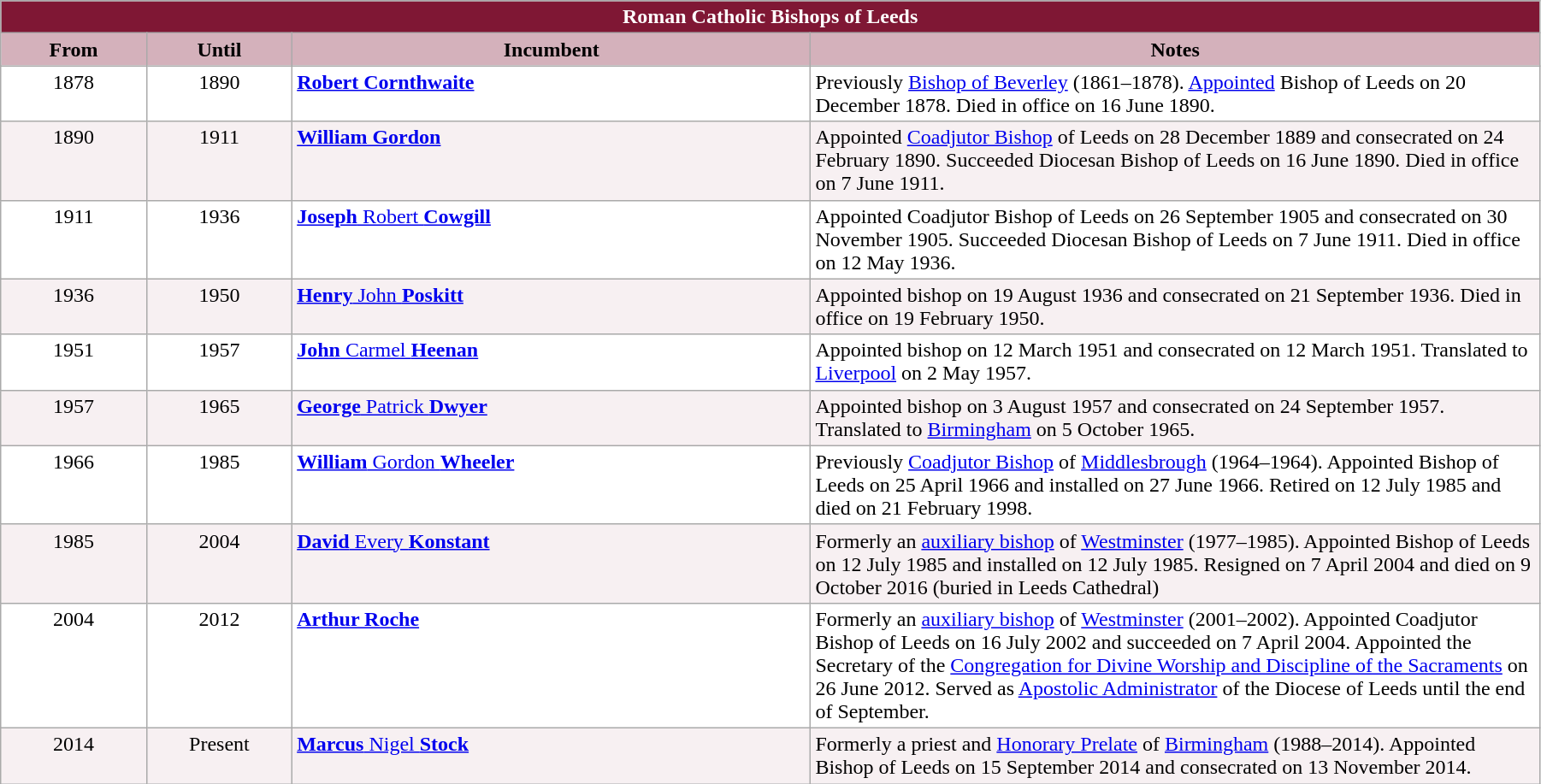<table class="wikitable" style="width:95%"; border="1">
<tr>
<th colspan="4" style="background-color: #7F1734; color: white;">Roman Catholic Bishops of Leeds</th>
</tr>
<tr align=center>
<th style="background-color:#D4B1BB" width="9%">From</th>
<th style="background-color:#D4B1BB" width="9%">Until</th>
<th style="background-color:#D4B1BB" width="32%">Incumbent</th>
<th style="background-color:#D4B1BB" width="45%">Notes</th>
</tr>
<tr valign=top bgcolor="white">
<td align="center">1878</td>
<td align="center">1890</td>
<td><strong><a href='#'>Robert Cornthwaite</a></strong></td>
<td>Previously <a href='#'>Bishop of Beverley</a> (1861–1878). <a href='#'>Appointed</a> Bishop of Leeds on 20 December 1878. Died in office on 16 June 1890.</td>
</tr>
<tr valign=top bgcolor="#F7F0F2">
<td align="center">1890</td>
<td align="center">1911</td>
<td><strong><a href='#'>William Gordon</a></strong></td>
<td>Appointed <a href='#'>Coadjutor Bishop</a> of Leeds on 28 December 1889 and consecrated on 24 February 1890. Succeeded Diocesan Bishop of Leeds on 16 June 1890. Died in office on 7 June 1911.</td>
</tr>
<tr valign=top bgcolor="white">
<td align="center">1911</td>
<td align="center">1936</td>
<td><a href='#'><strong>Joseph</strong> Robert <strong>Cowgill</strong></a></td>
<td>Appointed Coadjutor Bishop of Leeds on 26 September 1905 and consecrated on 30 November 1905. Succeeded Diocesan Bishop of Leeds on 7 June 1911. Died in office on 12 May 1936.</td>
</tr>
<tr valign=top bgcolor="#F7F0F2">
<td align="center">1936</td>
<td align="center">1950</td>
<td><a href='#'><strong>Henry</strong> John <strong>Poskitt</strong></a></td>
<td>Appointed bishop on 19 August 1936 and consecrated on 21 September 1936. Died in office on 19 February 1950.</td>
</tr>
<tr valign=top bgcolor="white">
<td align="center">1951</td>
<td align="center">1957</td>
<td><a href='#'><strong>John</strong> Carmel <strong>Heenan</strong></a></td>
<td>Appointed bishop on 12 March 1951 and consecrated on 12 March 1951. Translated to <a href='#'>Liverpool</a> on 2 May 1957.</td>
</tr>
<tr valign=top bgcolor="#F7F0F2">
<td align="center">1957</td>
<td align="center">1965</td>
<td><a href='#'><strong>George</strong> Patrick <strong>Dwyer</strong></a></td>
<td>Appointed bishop on 3 August 1957 and consecrated on 24 September 1957. Translated to <a href='#'>Birmingham</a> on 5 October 1965.</td>
</tr>
<tr valign=top bgcolor="white">
<td align="center">1966</td>
<td align="center">1985</td>
<td><a href='#'><strong>William</strong> Gordon <strong>Wheeler</strong></a></td>
<td>Previously <a href='#'>Coadjutor Bishop</a> of <a href='#'>Middlesbrough</a> (1964–1964). Appointed Bishop of Leeds on 25 April 1966 and installed on 27 June 1966. Retired on 12 July 1985 and died on 21 February 1998.</td>
</tr>
<tr valign=top bgcolor="#F7F0F2">
<td align="center">1985</td>
<td align="center">2004</td>
<td><a href='#'><strong>David</strong> Every <strong>Konstant</strong></a></td>
<td>Formerly an <a href='#'>auxiliary bishop</a> of <a href='#'>Westminster</a> (1977–1985). Appointed Bishop of Leeds on 12 July 1985 and installed on 12 July 1985. Resigned on 7 April 2004  and died on 9 October 2016 (buried in Leeds Cathedral)</td>
</tr>
<tr valign=top bgcolor="white">
<td align="center">2004</td>
<td align="center">2012</td>
<td><strong><a href='#'>Arthur Roche</a></strong></td>
<td>Formerly an <a href='#'>auxiliary bishop</a> of <a href='#'>Westminster</a> (2001–2002). Appointed Coadjutor Bishop of Leeds on 16 July 2002 and succeeded on 7 April 2004. Appointed the Secretary of the <a href='#'>Congregation for Divine Worship and Discipline of the Sacraments</a> on 26 June 2012. Served as <a href='#'>Apostolic Administrator</a> of the Diocese of Leeds until the end of September.</td>
</tr>
<tr valign=top bgcolor="#F7F0F2">
<td align="center">2014</td>
<td align="center">Present</td>
<td><a href='#'><strong>Marcus</strong> Nigel <strong>Stock</strong></a></td>
<td>Formerly a priest and <a href='#'>Honorary Prelate</a> of <a href='#'>Birmingham</a> (1988–2014). Appointed Bishop of Leeds on 15 September 2014 and consecrated on 13 November 2014.</td>
</tr>
</table>
